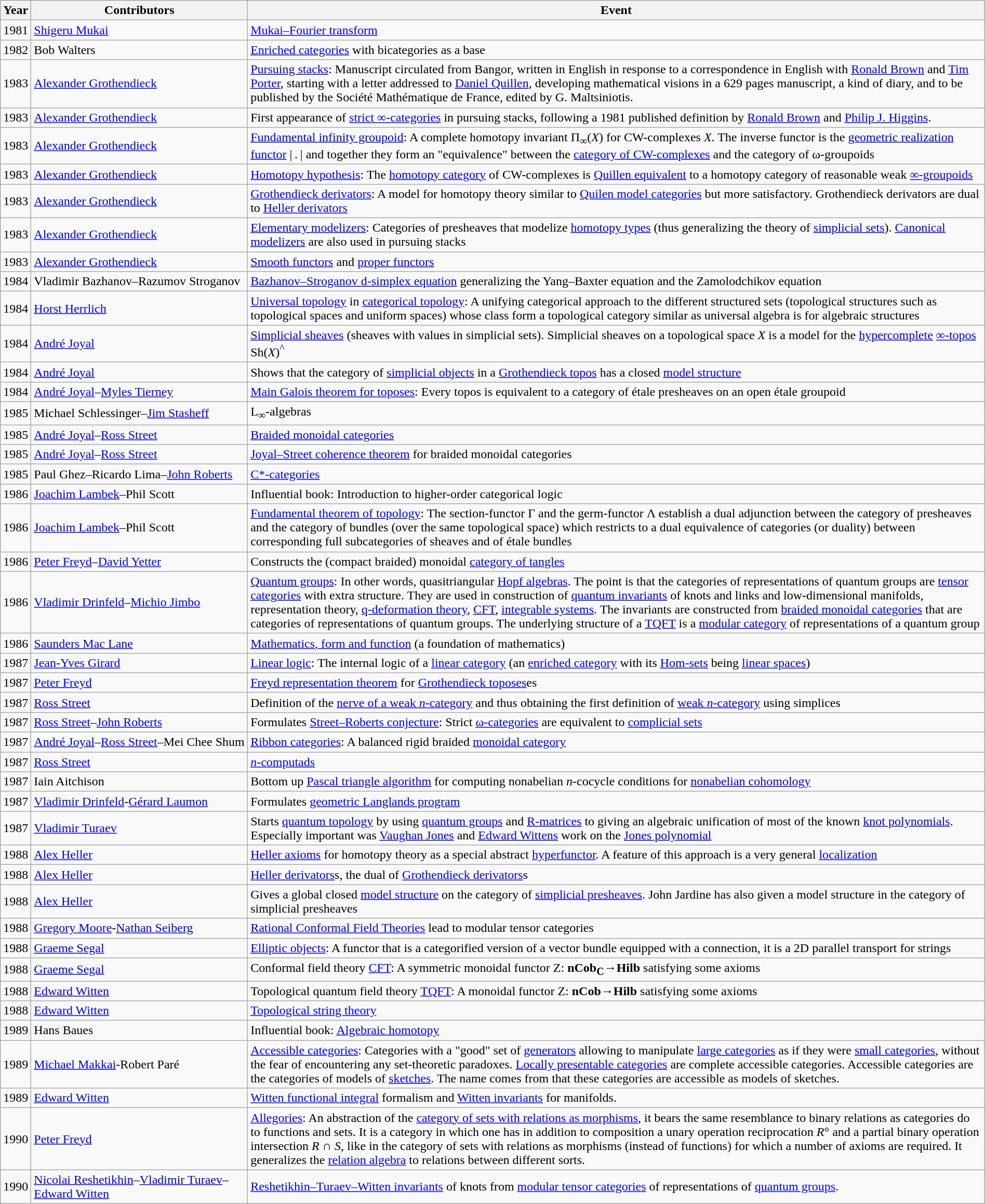<table class="wikitable sortable" width="100%">
<tr>
<th>Year</th>
<th style="width:22%">Contributors</th>
<th>Event</th>
</tr>
<tr>
<td>1981</td>
<td><a href='#'>Shigeru Mukai</a></td>
<td><a href='#'>Mukai–Fourier transform</a></td>
</tr>
<tr>
<td>1982</td>
<td>Bob Walters</td>
<td><a href='#'>Enriched categories</a> with bicategories as a base</td>
</tr>
<tr>
<td>1983</td>
<td><a href='#'>Alexander Grothendieck</a></td>
<td><a href='#'>Pursuing stacks</a>: Manuscript circulated from Bangor,  written in English  in response to a correspondence in English with <a href='#'>Ronald Brown</a> and <a href='#'>Tim Porter</a>, starting with a letter addressed to <a href='#'>Daniel Quillen</a>, developing mathematical visions  in a 629 pages manuscript, a kind of diary, and to be published by the Société Mathématique  de France, edited by G. Maltsiniotis.</td>
</tr>
<tr>
<td>1983</td>
<td><a href='#'>Alexander Grothendieck</a></td>
<td>First appearance of <a href='#'>strict ∞-categories</a> in pursuing stacks, following a 1981 published definition by <a href='#'>Ronald Brown</a> and <a href='#'>Philip J. Higgins</a>.</td>
</tr>
<tr>
<td>1983</td>
<td><a href='#'>Alexander Grothendieck</a></td>
<td><a href='#'>Fundamental infinity groupoid</a>: A complete homotopy invariant Π<sub>∞</sub>(<em>X</em>) for CW-complexes <em>X</em>. The inverse functor is the <a href='#'>geometric realization functor</a> | . | and together they form an "equivalence" between the <a href='#'>category of CW-complexes</a> and the category of ω-groupoids</td>
</tr>
<tr>
<td>1983</td>
<td><a href='#'>Alexander Grothendieck</a></td>
<td><a href='#'>Homotopy hypothesis</a>: The <a href='#'>homotopy category</a> of CW-complexes is <a href='#'>Quillen equivalent</a> to a homotopy category of reasonable weak <a href='#'>∞-groupoids</a></td>
</tr>
<tr>
<td>1983</td>
<td><a href='#'>Alexander Grothendieck</a></td>
<td><a href='#'>Grothendieck derivators</a>:  A model for homotopy theory similar to <a href='#'>Quilen model categories</a> but more satisfactory. Grothendieck derivators are dual to <a href='#'>Heller derivators</a></td>
</tr>
<tr>
<td>1983</td>
<td><a href='#'>Alexander Grothendieck</a></td>
<td><a href='#'>Elementary modelizers</a>: Categories of presheaves that modelize <a href='#'>homotopy types</a> (thus generalizing the theory of <a href='#'>simplicial sets</a>). <a href='#'>Canonical modelizers</a> are also used in pursuing stacks</td>
</tr>
<tr>
<td>1983</td>
<td><a href='#'>Alexander Grothendieck</a></td>
<td><a href='#'>Smooth functors</a> and <a href='#'>proper functors</a></td>
</tr>
<tr>
<td>1984</td>
<td>Vladimir Bazhanov–Razumov Stroganov</td>
<td><a href='#'>Bazhanov–Stroganov d-simplex equation</a> generalizing the Yang–Baxter equation and the Zamolodchikov equation</td>
</tr>
<tr>
<td>1984</td>
<td><a href='#'>Horst Herrlich</a></td>
<td><a href='#'>Universal topology</a> in <a href='#'>categorical topology</a>: A unifying categorical approach to the different structured sets (topological structures such as topological spaces and uniform spaces) whose class form a topological category similar as universal algebra is for algebraic structures</td>
</tr>
<tr>
<td>1984</td>
<td><a href='#'>André Joyal</a></td>
<td><a href='#'>Simplicial sheaves</a> (sheaves with values in simplicial sets). Simplicial sheaves on a topological space <em>X</em> is a model for the <a href='#'>hypercomplete</a> <a href='#'>∞-topos</a> Sh(<em>X</em>)<sup>^</sup></td>
</tr>
<tr>
<td>1984</td>
<td><a href='#'>André Joyal</a></td>
<td>Shows that the category of <a href='#'>simplicial objects</a> in a <a href='#'>Grothendieck topos</a> has a closed <a href='#'>model structure</a></td>
</tr>
<tr>
<td>1984</td>
<td><a href='#'>André Joyal</a>–<a href='#'>Myles Tierney</a></td>
<td><a href='#'>Main Galois theorem for toposes</a>: Every topos is equivalent to a category of étale presheaves on an open étale groupoid</td>
</tr>
<tr>
<td>1985</td>
<td>Michael Schlessinger–<a href='#'>Jim Stasheff</a></td>
<td>L<sub>∞</sub>-algebras</td>
</tr>
<tr>
<td>1985</td>
<td><a href='#'>André Joyal</a>–<a href='#'>Ross Street</a></td>
<td><a href='#'>Braided monoidal categories</a></td>
</tr>
<tr>
<td>1985</td>
<td><a href='#'>André Joyal</a>–<a href='#'>Ross Street</a></td>
<td><a href='#'>Joyal–Street coherence theorem</a> for braided monoidal categories</td>
</tr>
<tr>
<td>1985</td>
<td>Paul Ghez–Ricardo Lima–<a href='#'>John Roberts</a></td>
<td><a href='#'>C*-categories</a></td>
</tr>
<tr>
<td>1986</td>
<td><a href='#'>Joachim Lambek</a>–Phil Scott</td>
<td>Influential book: Introduction to higher-order categorical logic</td>
</tr>
<tr>
<td>1986</td>
<td><a href='#'>Joachim Lambek</a>–Phil Scott</td>
<td><a href='#'>Fundamental theorem of topology</a>: The section-functor Γ and the germ-functor Λ establish a dual adjunction between the category of presheaves and the category of bundles (over the same topological space) which restricts to a dual equivalence of categories (or duality) between corresponding full subcategories of sheaves and of étale bundles</td>
</tr>
<tr>
<td>1986</td>
<td><a href='#'>Peter Freyd</a>–<a href='#'>David Yetter</a></td>
<td>Constructs the (compact braided) monoidal <a href='#'>category of tangles</a></td>
</tr>
<tr>
<td>1986</td>
<td><a href='#'>Vladimir Drinfeld</a>–<a href='#'>Michio Jimbo</a></td>
<td><a href='#'>Quantum groups</a>: In other words, quasitriangular <a href='#'>Hopf algebras</a>. The point is that the categories of representations of quantum groups are <a href='#'>tensor categories</a> with extra structure. They are used in construction of <a href='#'>quantum invariants</a> of knots and links and low-dimensional manifolds, representation theory, <a href='#'>q-deformation theory</a>, <a href='#'>CFT</a>, <a href='#'>integrable systems</a>. The invariants are constructed from <a href='#'>braided monoidal categories</a> that are categories of representations of quantum groups. The underlying structure of a <a href='#'>TQFT</a> is a <a href='#'>modular category</a> of representations of a quantum group</td>
</tr>
<tr>
<td>1986</td>
<td><a href='#'>Saunders Mac Lane</a></td>
<td><a href='#'>Mathematics, form and function</a> (a foundation of mathematics)</td>
</tr>
<tr>
<td>1987</td>
<td><a href='#'>Jean-Yves Girard</a></td>
<td><a href='#'>Linear logic</a>: The internal logic of a <a href='#'>linear category</a> (an <a href='#'>enriched category</a> with its <a href='#'>Hom-sets</a> being <a href='#'>linear spaces</a>)</td>
</tr>
<tr>
<td>1987</td>
<td><a href='#'>Peter Freyd</a></td>
<td><a href='#'>Freyd representation theorem</a> for <a href='#'>Grothendieck toposes</a>es</td>
</tr>
<tr>
<td>1987</td>
<td><a href='#'>Ross Street</a></td>
<td>Definition of the <a href='#'>nerve of a weak <em>n</em>-category</a> and thus obtaining the first definition of <a href='#'>weak <em>n</em>-category</a> using simplices</td>
</tr>
<tr>
<td>1987</td>
<td><a href='#'>Ross Street</a>–<a href='#'>John Roberts</a></td>
<td>Formulates <a href='#'>Street–Roberts conjecture</a>: Strict <a href='#'>ω-categories</a> are equivalent to <a href='#'>complicial sets</a></td>
</tr>
<tr>
<td>1987</td>
<td><a href='#'>André Joyal</a>–<a href='#'>Ross Street</a>–Mei Chee Shum</td>
<td><a href='#'>Ribbon categories</a>: A balanced rigid braided <a href='#'>monoidal category</a></td>
</tr>
<tr>
<td>1987</td>
<td><a href='#'>Ross Street</a></td>
<td><a href='#'><em>n</em>-computads</a></td>
</tr>
<tr>
<td>1987</td>
<td>Iain Aitchison</td>
<td>Bottom up <a href='#'>Pascal triangle algorithm</a> for computing nonabelian <em>n</em>-cocycle conditions for <a href='#'>nonabelian cohomology</a></td>
</tr>
<tr>
<td>1987</td>
<td><a href='#'>Vladimir Drinfeld</a>-<a href='#'>Gérard Laumon</a></td>
<td>Formulates <a href='#'>geometric Langlands program</a></td>
</tr>
<tr>
<td>1987</td>
<td><a href='#'>Vladimir Turaev</a></td>
<td>Starts <a href='#'>quantum topology</a> by using <a href='#'>quantum groups</a> and <a href='#'>R-matrices</a> to giving an algebraic unification of most of the known <a href='#'>knot polynomials</a>. Especially important was <a href='#'>Vaughan Jones</a> and <a href='#'>Edward Wittens</a> work on the <a href='#'>Jones polynomial</a></td>
</tr>
<tr>
<td>1988</td>
<td><a href='#'>Alex Heller</a></td>
<td><a href='#'>Heller axioms</a> for homotopy theory as a special abstract <a href='#'>hyperfunctor</a>. A feature of this approach is a very general <a href='#'>localization</a></td>
</tr>
<tr>
<td>1988</td>
<td><a href='#'>Alex Heller</a></td>
<td><a href='#'>Heller derivators</a>s, the dual of <a href='#'>Grothendieck derivators</a>s</td>
</tr>
<tr>
<td>1988</td>
<td><a href='#'>Alex Heller</a></td>
<td>Gives a global closed <a href='#'>model structure</a> on the category of <a href='#'>simplicial presheaves</a>. John Jardine has also given a model structure in the category of simplicial presheaves</td>
</tr>
<tr>
<td>1988</td>
<td><a href='#'>Gregory Moore</a>-<a href='#'>Nathan Seiberg</a></td>
<td><a href='#'>Rational Conformal Field Theories</a> lead to modular tensor categories</td>
</tr>
<tr>
<td>1988</td>
<td><a href='#'>Graeme Segal</a></td>
<td><a href='#'>Elliptic objects</a>: A functor that is a categorified version of a vector bundle equipped with a connection, it is a 2D parallel transport for strings</td>
</tr>
<tr>
<td>1988</td>
<td><a href='#'>Graeme Segal</a></td>
<td>Conformal field theory <a href='#'>CFT</a>: A symmetric monoidal functor Z: <strong>nCob</strong><sub><strong>C</strong></sub>→<strong>Hilb</strong> satisfying some axioms</td>
</tr>
<tr>
<td>1988</td>
<td><a href='#'>Edward Witten</a></td>
<td>Topological quantum field theory <a href='#'>TQFT</a>: A monoidal functor Z: <strong>nCob</strong>→<strong>Hilb</strong> satisfying some axioms</td>
</tr>
<tr>
<td>1988</td>
<td><a href='#'>Edward Witten</a></td>
<td><a href='#'>Topological string theory</a></td>
</tr>
<tr>
<td>1989</td>
<td>Hans Baues</td>
<td>Influential book: <a href='#'>Algebraic homotopy</a></td>
</tr>
<tr>
<td>1989</td>
<td><a href='#'>Michael Makkai</a>-Robert Paré</td>
<td><a href='#'>Accessible categories</a>: Categories with a "good" set of <a href='#'>generators</a> allowing to manipulate <a href='#'>large categories</a> as if they were <a href='#'>small categories</a>, without the fear of encountering any set-theoretic paradoxes. <a href='#'>Locally presentable categories</a> are complete accessible categories. Accessible categories are the categories of models of <a href='#'>sketches</a>. The name comes from that these categories are accessible as models of sketches.</td>
</tr>
<tr>
<td>1989</td>
<td><a href='#'>Edward Witten</a></td>
<td><a href='#'>Witten functional integral</a> formalism and <a href='#'>Witten invariants</a> for manifolds.</td>
</tr>
<tr>
<td>1990</td>
<td><a href='#'>Peter Freyd</a></td>
<td><a href='#'>Allegories</a>: An abstraction of the <a href='#'>category of sets with relations as morphisms</a>, it bears the same resemblance to binary relations as categories do to functions and sets. It is a category in which one has in addition to composition a unary operation reciprocation <em>R</em>° and a partial binary operation intersection <em>R</em> ∩ <em>S</em>, like in the category of sets with relations as morphisms (instead of functions) for which a number of axioms are required. It generalizes the <a href='#'>relation algebra</a> to relations between different sorts.</td>
</tr>
<tr>
<td>1990</td>
<td><a href='#'>Nicolai Reshetikhin</a>–<a href='#'>Vladimir Turaev</a>–<a href='#'>Edward Witten</a></td>
<td><a href='#'>Reshetikhin–Turaev–Witten invariants</a> of knots from <a href='#'>modular tensor categories</a> of representations of <a href='#'>quantum groups</a>.</td>
</tr>
</table>
